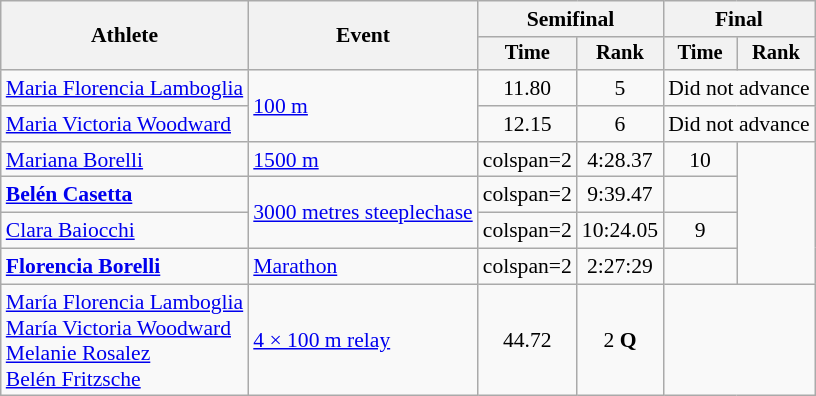<table class=wikitable style=font-size:90%;text-align:center>
<tr>
<th rowspan=2>Athlete</th>
<th rowspan=2>Event</th>
<th colspan=2>Semifinal</th>
<th colspan=2>Final</th>
</tr>
<tr style=font-size:95%>
<th>Time</th>
<th>Rank</th>
<th>Time</th>
<th>Rank</th>
</tr>
<tr>
<td align=left><a href='#'>Maria Florencia Lamboglia</a></td>
<td align=left rowspan=2><a href='#'>100 m</a></td>
<td>11.80</td>
<td>5</td>
<td colspan=2>Did not advance</td>
</tr>
<tr>
<td align=left><a href='#'>Maria Victoria Woodward</a></td>
<td>12.15</td>
<td>6</td>
<td colspan=2>Did not advance</td>
</tr>
<tr>
<td align=left><a href='#'>Mariana Borelli</a></td>
<td align=left><a href='#'>1500 m</a></td>
<td>colspan=2 </td>
<td>4:28.37</td>
<td>10</td>
</tr>
<tr>
<td align=left><strong><a href='#'>Belén Casetta</a></strong></td>
<td align=left rowspan=2><a href='#'>3000 metres steeplechase</a></td>
<td>colspan=2 </td>
<td>9:39.47</td>
<td></td>
</tr>
<tr>
<td align=left><a href='#'>Clara Baiocchi</a></td>
<td>colspan=2 </td>
<td>10:24.05</td>
<td>9</td>
</tr>
<tr>
<td align=left><strong><a href='#'>Florencia Borelli</a></strong></td>
<td align=left><a href='#'>Marathon</a></td>
<td>colspan=2 </td>
<td>2:27:29</td>
<td></td>
</tr>
<tr>
<td align=left><a href='#'>María Florencia Lamboglia</a><br><a href='#'>María Victoria Woodward</a><br><a href='#'>Melanie Rosalez</a><br><a href='#'>Belén Fritzsche</a></td>
<td align=left><a href='#'>4 × 100 m relay</a></td>
<td>44.72</td>
<td>2 <strong>Q</strong></td>
<td colspan=2><s></s></td>
</tr>
</table>
